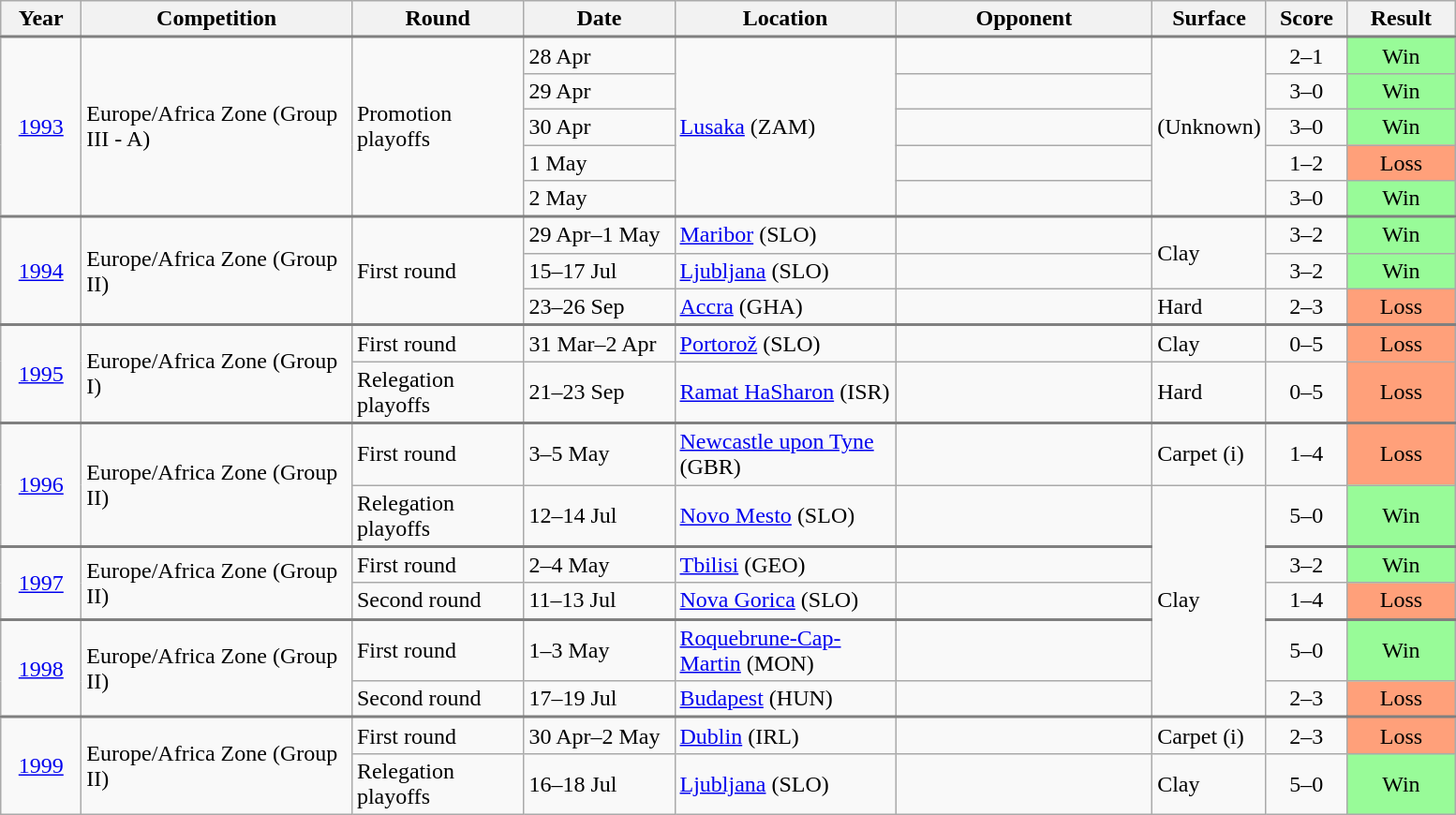<table class="wikitable collapsible collapsed">
<tr>
<th width="50">Year</th>
<th width="185">Competition</th>
<th width="115">Round</th>
<th width="100">Date</th>
<th width="150">Location</th>
<th width="175">Opponent</th>
<th width="70">Surface</th>
<th width="50">Score</th>
<th width="70">Result</th>
</tr>
<tr style="border-top:2px solid gray;">
<td align="center" rowspan="5"><a href='#'>1993</a></td>
<td rowspan="5">Europe/Africa Zone (Group III - A)</td>
<td rowspan="5">Promotion playoffs</td>
<td>28 Apr</td>
<td rowspan="5"><a href='#'>Lusaka</a> (ZAM)</td>
<td></td>
<td rowspan="5">(Unknown)</td>
<td align="center">2–1</td>
<td align="center" bgcolor="#98FB98">Win</td>
</tr>
<tr>
<td>29 Apr</td>
<td></td>
<td align="center">3–0</td>
<td align="center" bgcolor="#98FB98">Win</td>
</tr>
<tr>
<td>30 Apr</td>
<td></td>
<td align="center">3–0</td>
<td align="center" bgcolor="#98FB98">Win</td>
</tr>
<tr>
<td>1 May</td>
<td></td>
<td align="center">1–2</td>
<td align="center" bgcolor="FFA07A">Loss</td>
</tr>
<tr>
<td>2 May</td>
<td></td>
<td align="center">3–0</td>
<td align="center" bgcolor="#98FB98">Win</td>
</tr>
<tr style="border-top:2px solid gray;">
<td align="center" rowspan="3"><a href='#'>1994</a></td>
<td rowspan="3">Europe/Africa Zone (Group II)</td>
<td rowspan="3">First round</td>
<td>29 Apr–1 May</td>
<td><a href='#'>Maribor</a> (SLO)</td>
<td></td>
<td rowspan="2">Clay</td>
<td align="center">3–2</td>
<td align="center" bgcolor="#98FB98">Win</td>
</tr>
<tr>
<td>15–17 Jul</td>
<td><a href='#'>Ljubljana</a> (SLO)</td>
<td></td>
<td align="center">3–2</td>
<td align="center" bgcolor="#98FB98">Win</td>
</tr>
<tr>
<td>23–26 Sep</td>
<td><a href='#'>Accra</a> (GHA)</td>
<td></td>
<td>Hard</td>
<td align="center">2–3</td>
<td align="center" bgcolor="FFA07A">Loss</td>
</tr>
<tr style="border-top:2px solid gray;">
<td align="center" rowspan="2"><a href='#'>1995</a></td>
<td rowspan="2">Europe/Africa Zone (Group I)</td>
<td>First round</td>
<td>31 Mar–2 Apr</td>
<td><a href='#'>Portorož</a> (SLO)</td>
<td></td>
<td>Clay</td>
<td align="center">0–5</td>
<td align="center" bgcolor="FFA07A">Loss</td>
</tr>
<tr>
<td>Relegation playoffs</td>
<td>21–23 Sep</td>
<td><a href='#'>Ramat HaSharon</a> (ISR)</td>
<td></td>
<td>Hard</td>
<td align="center">0–5</td>
<td align="center" bgcolor="FFA07A">Loss</td>
</tr>
<tr style="border-top:2px solid gray;">
<td align="center" rowspan="2"><a href='#'>1996</a></td>
<td rowspan="2">Europe/Africa Zone (Group II)</td>
<td>First round</td>
<td>3–5 May</td>
<td><a href='#'>Newcastle upon Tyne</a> (GBR)</td>
<td></td>
<td>Carpet (i)</td>
<td align="center">1–4</td>
<td align="center" bgcolor="FFA07A">Loss</td>
</tr>
<tr>
<td>Relegation playoffs</td>
<td>12–14 Jul</td>
<td><a href='#'>Novo Mesto</a> (SLO)</td>
<td></td>
<td rowspan="5">Clay</td>
<td align="center">5–0</td>
<td align="center" bgcolor="#98FB98">Win</td>
</tr>
<tr style="border-top:2px solid gray;">
<td align="center" rowspan="2"><a href='#'>1997</a></td>
<td rowspan="2">Europe/Africa Zone (Group II)</td>
<td>First round</td>
<td>2–4 May</td>
<td><a href='#'>Tbilisi</a> (GEO)</td>
<td></td>
<td align="center">3–2</td>
<td align="center" bgcolor="#98FB98">Win</td>
</tr>
<tr>
<td>Second round</td>
<td>11–13 Jul</td>
<td><a href='#'>Nova Gorica</a> (SLO)</td>
<td></td>
<td align="center">1–4</td>
<td align="center" bgcolor="FFA07A">Loss</td>
</tr>
<tr style="border-top:2px solid gray;">
<td align="center" rowspan="2"><a href='#'>1998</a></td>
<td rowspan="2">Europe/Africa Zone (Group II)</td>
<td>First round</td>
<td>1–3 May</td>
<td><a href='#'>Roquebrune-Cap-Martin</a> (MON)</td>
<td></td>
<td align="center">5–0</td>
<td align="center" bgcolor="#98FB98">Win</td>
</tr>
<tr>
<td>Second round</td>
<td>17–19 Jul</td>
<td><a href='#'>Budapest</a> (HUN)</td>
<td></td>
<td align="center">2–3</td>
<td align="center" bgcolor="FFA07A">Loss</td>
</tr>
<tr style="border-top:2px solid gray;">
<td align="center" rowspan="2"><a href='#'>1999</a></td>
<td rowspan="2">Europe/Africa Zone (Group II)</td>
<td>First round</td>
<td>30 Apr–2 May</td>
<td><a href='#'>Dublin</a> (IRL)</td>
<td></td>
<td>Carpet (i)</td>
<td align="center">2–3</td>
<td align="center" bgcolor="FFA07A">Loss</td>
</tr>
<tr>
<td>Relegation playoffs</td>
<td>16–18 Jul</td>
<td><a href='#'>Ljubljana</a> (SLO)</td>
<td></td>
<td>Clay</td>
<td align="center">5–0</td>
<td align="center" bgcolor="#98FB98">Win</td>
</tr>
</table>
